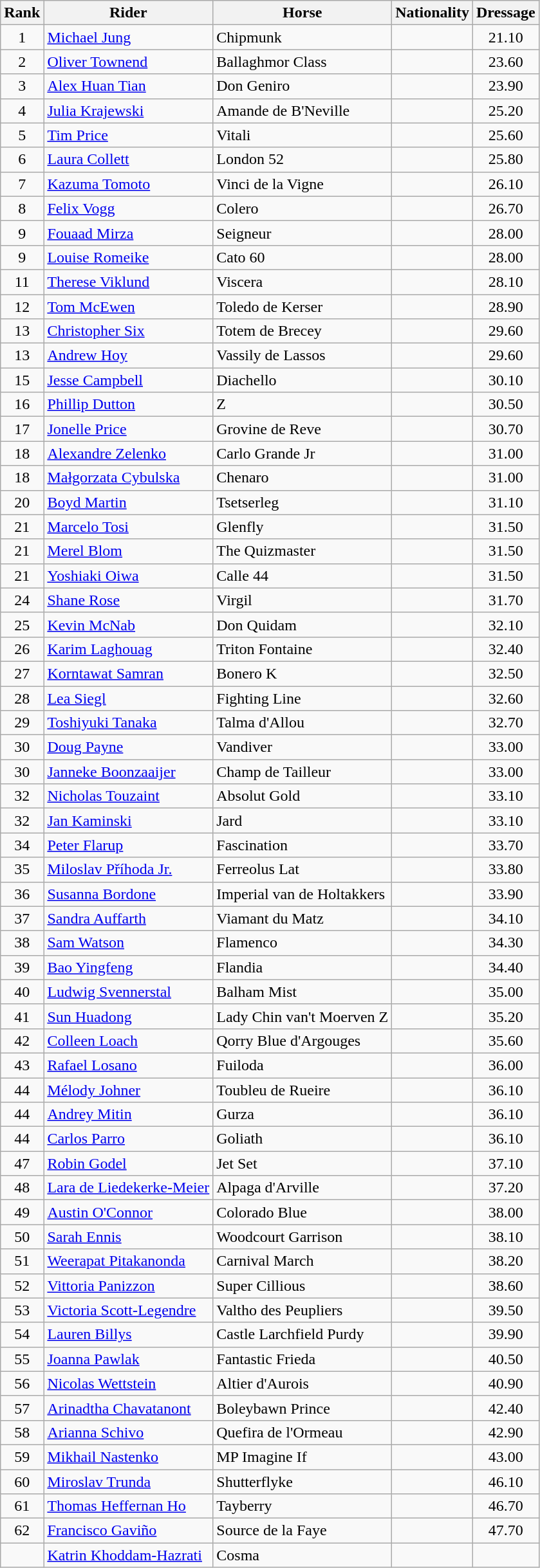<table class="wikitable sortable" style="text-align:center">
<tr>
<th>Rank</th>
<th>Rider</th>
<th>Horse</th>
<th>Nationality</th>
<th>Dressage</th>
</tr>
<tr>
<td>1</td>
<td align="left"><a href='#'>Michael Jung</a></td>
<td align="left">Chipmunk</td>
<td align="left"></td>
<td>21.10</td>
</tr>
<tr>
<td>2</td>
<td align="left"><a href='#'>Oliver Townend</a></td>
<td align="left">Ballaghmor Class</td>
<td align="left"></td>
<td>23.60</td>
</tr>
<tr>
<td>3</td>
<td align="left"><a href='#'>Alex Huan Tian</a></td>
<td align="left">Don Geniro</td>
<td align="left"></td>
<td>23.90</td>
</tr>
<tr>
<td>4</td>
<td align="left"><a href='#'>Julia Krajewski</a></td>
<td align="left">Amande de B'Neville</td>
<td align="left"></td>
<td>25.20</td>
</tr>
<tr>
<td>5</td>
<td align="left"><a href='#'>Tim Price</a></td>
<td align="left">Vitali</td>
<td align="left"></td>
<td>25.60</td>
</tr>
<tr>
<td>6</td>
<td align="left"><a href='#'>Laura Collett</a></td>
<td align="left">London 52</td>
<td align="left"></td>
<td>25.80</td>
</tr>
<tr>
<td>7</td>
<td align="left"><a href='#'>Kazuma Tomoto</a></td>
<td align="left">Vinci de la Vigne</td>
<td align="left"></td>
<td>26.10</td>
</tr>
<tr>
<td>8</td>
<td align="left"><a href='#'>Felix Vogg</a></td>
<td align="left">Colero</td>
<td align="left"></td>
<td>26.70</td>
</tr>
<tr>
<td>9</td>
<td align="left"><a href='#'>Fouaad Mirza</a></td>
<td align="left">Seigneur</td>
<td align="left"></td>
<td>28.00</td>
</tr>
<tr>
<td>9</td>
<td align="left"><a href='#'>Louise Romeike</a></td>
<td align="left">Cato 60</td>
<td align="left"></td>
<td>28.00</td>
</tr>
<tr>
<td>11</td>
<td align="left"><a href='#'>Therese Viklund</a></td>
<td align="left">Viscera</td>
<td align="left"></td>
<td>28.10</td>
</tr>
<tr>
<td>12</td>
<td align="left"><a href='#'>Tom McEwen</a></td>
<td align="left">Toledo de Kerser</td>
<td align="left"></td>
<td>28.90</td>
</tr>
<tr>
<td>13</td>
<td align="left"><a href='#'>Christopher Six</a></td>
<td align="left">Totem de Brecey</td>
<td align="left"></td>
<td>29.60</td>
</tr>
<tr>
<td>13</td>
<td align="left"><a href='#'>Andrew Hoy</a></td>
<td align="left">Vassily de Lassos</td>
<td align="left"></td>
<td>29.60</td>
</tr>
<tr>
<td>15</td>
<td align="left"><a href='#'>Jesse Campbell</a></td>
<td align="left">Diachello</td>
<td align="left"></td>
<td>30.10</td>
</tr>
<tr>
<td>16</td>
<td align="left"><a href='#'>Phillip Dutton</a></td>
<td align="left">Z</td>
<td align="left"></td>
<td>30.50</td>
</tr>
<tr>
<td>17</td>
<td align="left"><a href='#'>Jonelle Price</a></td>
<td align="left">Grovine de Reve</td>
<td align="left"></td>
<td>30.70</td>
</tr>
<tr>
<td>18</td>
<td align="left"><a href='#'>Alexandre Zelenko</a></td>
<td align="left">Carlo Grande Jr</td>
<td align="left"></td>
<td>31.00</td>
</tr>
<tr>
<td>18</td>
<td align="left"><a href='#'>Małgorzata Cybulska</a></td>
<td align="left">Chenaro</td>
<td align="left"></td>
<td>31.00</td>
</tr>
<tr>
<td>20</td>
<td align="left"><a href='#'>Boyd Martin</a></td>
<td align="left">Tsetserleg</td>
<td align="left"></td>
<td>31.10</td>
</tr>
<tr>
<td>21</td>
<td align="left"><a href='#'>Marcelo Tosi</a></td>
<td align="left">Glenfly</td>
<td align="left"></td>
<td>31.50</td>
</tr>
<tr>
<td>21</td>
<td align="left"><a href='#'>Merel Blom</a></td>
<td align="left">The Quizmaster</td>
<td align="left"></td>
<td>31.50</td>
</tr>
<tr>
<td>21</td>
<td align="left"><a href='#'>Yoshiaki Oiwa</a></td>
<td align="left">Calle 44</td>
<td align="left"></td>
<td>31.50</td>
</tr>
<tr>
<td>24</td>
<td align="left"><a href='#'>Shane Rose</a></td>
<td align="left">Virgil</td>
<td align="left"></td>
<td>31.70</td>
</tr>
<tr>
<td>25</td>
<td align="left"><a href='#'>Kevin McNab</a></td>
<td align="left">Don Quidam</td>
<td align="left"></td>
<td>32.10</td>
</tr>
<tr>
<td>26</td>
<td align="left"><a href='#'>Karim Laghouag</a></td>
<td align="left">Triton Fontaine</td>
<td align="left"></td>
<td>32.40</td>
</tr>
<tr>
<td>27</td>
<td align="left"><a href='#'>Korntawat Samran</a></td>
<td align="left">Bonero K</td>
<td align="left"></td>
<td>32.50</td>
</tr>
<tr>
<td>28</td>
<td align="left"><a href='#'>Lea Siegl</a></td>
<td align="left">Fighting Line</td>
<td align="left"></td>
<td>32.60</td>
</tr>
<tr>
<td>29</td>
<td align="left"><a href='#'>Toshiyuki Tanaka</a></td>
<td align="left">Talma d'Allou</td>
<td align="left"></td>
<td>32.70</td>
</tr>
<tr>
<td>30</td>
<td align="left"><a href='#'>Doug Payne</a></td>
<td align="left">Vandiver</td>
<td align="left"></td>
<td>33.00</td>
</tr>
<tr>
<td>30</td>
<td align="left"><a href='#'>Janneke Boonzaaijer</a></td>
<td align="left">Champ de Tailleur</td>
<td align="left"></td>
<td>33.00</td>
</tr>
<tr>
<td>32</td>
<td align="left"><a href='#'>Nicholas Touzaint</a></td>
<td align="left">Absolut Gold</td>
<td align="left"></td>
<td>33.10</td>
</tr>
<tr>
<td>32</td>
<td align="left"><a href='#'>Jan Kaminski</a></td>
<td align="left">Jard</td>
<td align="left"></td>
<td>33.10</td>
</tr>
<tr>
<td>34</td>
<td align="left"><a href='#'>Peter Flarup</a></td>
<td align="left">Fascination</td>
<td align="left"></td>
<td>33.70</td>
</tr>
<tr>
<td>35</td>
<td align="left"><a href='#'>Miloslav Příhoda Jr.</a></td>
<td align="left">Ferreolus Lat</td>
<td align="left"></td>
<td>33.80</td>
</tr>
<tr>
<td>36</td>
<td align="left"><a href='#'>Susanna Bordone</a></td>
<td align="left">Imperial van de Holtakkers</td>
<td align="left"></td>
<td>33.90</td>
</tr>
<tr>
<td>37</td>
<td align="left"><a href='#'>Sandra Auffarth</a></td>
<td align="left">Viamant du Matz</td>
<td align="left"></td>
<td>34.10</td>
</tr>
<tr>
<td>38</td>
<td align="left"><a href='#'>Sam Watson</a></td>
<td align="left">Flamenco</td>
<td align="left"></td>
<td>34.30</td>
</tr>
<tr>
<td>39</td>
<td align="left"><a href='#'>Bao Yingfeng</a></td>
<td align="left">Flandia</td>
<td align="left"></td>
<td>34.40</td>
</tr>
<tr>
<td>40</td>
<td align="left"><a href='#'>Ludwig Svennerstal</a></td>
<td align="left">Balham Mist</td>
<td align="left"></td>
<td>35.00</td>
</tr>
<tr>
<td>41</td>
<td align="left"><a href='#'>Sun Huadong</a></td>
<td align="left">Lady Chin van't Moerven Z</td>
<td align="left"></td>
<td>35.20</td>
</tr>
<tr>
<td>42</td>
<td align="left"><a href='#'>Colleen Loach</a></td>
<td align="left">Qorry Blue d'Argouges</td>
<td align="left"></td>
<td>35.60</td>
</tr>
<tr>
<td>43</td>
<td align="left"><a href='#'>Rafael Losano</a></td>
<td align="left">Fuiloda</td>
<td align="left"></td>
<td>36.00</td>
</tr>
<tr>
<td>44</td>
<td align="left"><a href='#'>Mélody Johner</a></td>
<td align="left">Toubleu de Rueire</td>
<td align="left"></td>
<td>36.10</td>
</tr>
<tr>
<td>44</td>
<td align="left"><a href='#'>Andrey Mitin</a></td>
<td align="left">Gurza</td>
<td align="left"></td>
<td>36.10</td>
</tr>
<tr>
<td>44</td>
<td align="left"><a href='#'>Carlos Parro</a></td>
<td align="left">Goliath</td>
<td align="left"></td>
<td>36.10</td>
</tr>
<tr>
<td>47</td>
<td align="left"><a href='#'>Robin Godel</a></td>
<td align="left">Jet Set</td>
<td align="left"></td>
<td>37.10</td>
</tr>
<tr>
<td>48</td>
<td align="left"><a href='#'>Lara de Liedekerke-Meier</a></td>
<td align="left">Alpaga d'Arville</td>
<td align="left"></td>
<td>37.20</td>
</tr>
<tr>
<td>49</td>
<td align="left"><a href='#'>Austin O'Connor</a></td>
<td align="left">Colorado Blue</td>
<td align="left"></td>
<td>38.00</td>
</tr>
<tr>
<td>50</td>
<td align="left"><a href='#'>Sarah Ennis</a></td>
<td align="left">Woodcourt Garrison</td>
<td align="left"></td>
<td>38.10</td>
</tr>
<tr>
<td>51</td>
<td align="left"><a href='#'>Weerapat Pitakanonda</a></td>
<td align="left">Carnival March</td>
<td align="left"></td>
<td>38.20</td>
</tr>
<tr>
<td>52</td>
<td align="left"><a href='#'>Vittoria Panizzon</a></td>
<td align="left">Super Cillious</td>
<td align="left"></td>
<td>38.60</td>
</tr>
<tr>
<td>53</td>
<td align="left"><a href='#'>Victoria Scott-Legendre</a></td>
<td align="left">Valtho des Peupliers</td>
<td align="left"></td>
<td>39.50</td>
</tr>
<tr>
<td>54</td>
<td align="left"><a href='#'>Lauren Billys</a></td>
<td align="left">Castle Larchfield Purdy</td>
<td align="left"></td>
<td>39.90</td>
</tr>
<tr>
<td>55</td>
<td align="left"><a href='#'>Joanna Pawlak</a></td>
<td align="left">Fantastic Frieda</td>
<td align="left"></td>
<td>40.50</td>
</tr>
<tr>
<td>56</td>
<td align="left"><a href='#'>Nicolas Wettstein</a></td>
<td align="left">Altier d'Aurois</td>
<td align="left"></td>
<td>40.90</td>
</tr>
<tr>
<td>57</td>
<td align="left"><a href='#'>Arinadtha Chavatanont</a></td>
<td align="left">Boleybawn Prince</td>
<td align="left"></td>
<td>42.40</td>
</tr>
<tr>
<td>58</td>
<td align="left"><a href='#'>Arianna Schivo</a></td>
<td align="left">Quefira de l'Ormeau</td>
<td align="left"></td>
<td>42.90</td>
</tr>
<tr>
<td>59</td>
<td align="left"><a href='#'>Mikhail Nastenko</a></td>
<td align="left">MP Imagine If</td>
<td align="left"></td>
<td>43.00</td>
</tr>
<tr>
<td>60</td>
<td align="left"><a href='#'>Miroslav Trunda</a></td>
<td align="left">Shutterflyke</td>
<td align="left"></td>
<td>46.10</td>
</tr>
<tr>
<td>61</td>
<td align="left"><a href='#'>Thomas Heffernan Ho</a></td>
<td align="left">Tayberry</td>
<td align="left"></td>
<td>46.70</td>
</tr>
<tr>
<td>62</td>
<td align="left"><a href='#'>Francisco Gaviño</a></td>
<td align="left">Source de la Faye</td>
<td align="left"></td>
<td>47.70</td>
</tr>
<tr>
<td></td>
<td align="left"><a href='#'>Katrin Khoddam-Hazrati</a></td>
<td align="left">Cosma</td>
<td align="left"></td>
<td></td>
</tr>
</table>
